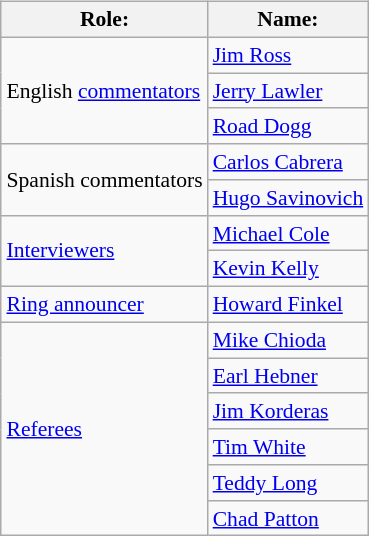<table class=wikitable style="font-size:90%; margin: 0.5em 0 0.5em 1em; float: right; clear: right;">
<tr>
<th>Role:</th>
<th>Name:</th>
</tr>
<tr>
<td rowspan="3">English <a href='#'>commentators</a></td>
<td><a href='#'>Jim Ross</a></td>
</tr>
<tr>
<td><a href='#'>Jerry Lawler</a></td>
</tr>
<tr>
<td><a href='#'>Road Dogg</a> </td>
</tr>
<tr>
<td rowspan="2">Spanish commentators</td>
<td><a href='#'>Carlos Cabrera</a></td>
</tr>
<tr>
<td><a href='#'>Hugo Savinovich</a></td>
</tr>
<tr>
<td rowspan=2><a href='#'>Interviewers</a></td>
<td><a href='#'>Michael Cole</a></td>
</tr>
<tr>
<td><a href='#'>Kevin Kelly</a></td>
</tr>
<tr>
<td><a href='#'>Ring announcer</a></td>
<td><a href='#'>Howard Finkel</a></td>
</tr>
<tr>
<td rowspan="6"><a href='#'>Referees</a></td>
<td><a href='#'>Mike Chioda</a></td>
</tr>
<tr>
<td><a href='#'>Earl Hebner</a></td>
</tr>
<tr>
<td><a href='#'>Jim Korderas</a></td>
</tr>
<tr>
<td><a href='#'>Tim White</a></td>
</tr>
<tr>
<td><a href='#'>Teddy Long</a></td>
</tr>
<tr>
<td><a href='#'>Chad Patton</a></td>
</tr>
</table>
